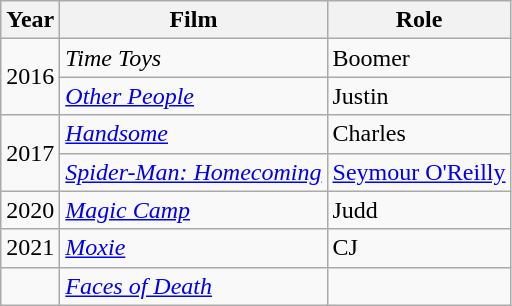<table class="wikitable sortable">
<tr>
<th>Year</th>
<th>Film</th>
<th>Role</th>
</tr>
<tr>
<td rowspan="2">2016</td>
<td><em>Time Toys</em></td>
<td>Boomer</td>
</tr>
<tr>
<td><em><a href='#'>Other People</a></em></td>
<td>Justin</td>
</tr>
<tr>
<td rowspan="2">2017</td>
<td><em><a href='#'>Handsome</a></em></td>
<td>Charles</td>
</tr>
<tr>
<td><em><a href='#'>Spider-Man: Homecoming</a></em></td>
<td><a href='#'>Seymour O'Reilly</a></td>
</tr>
<tr>
<td>2020</td>
<td><em><a href='#'>Magic Camp</a></em></td>
<td>Judd</td>
</tr>
<tr>
<td>2021</td>
<td><em><a href='#'>Moxie</a></em></td>
<td>CJ</td>
</tr>
<tr>
<td></td>
<td><em><a href='#'>Faces of Death</a></em></td>
<td></td>
</tr>
</table>
